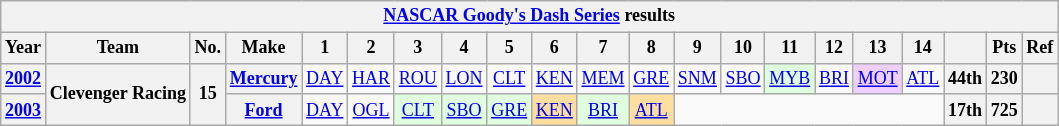<table class="wikitable" style="text-align:center; font-size:75%">
<tr>
<th colspan=32><a href='#'>NASCAR Goody's Dash Series</a> results</th>
</tr>
<tr>
<th>Year</th>
<th>Team</th>
<th>No.</th>
<th>Make</th>
<th>1</th>
<th>2</th>
<th>3</th>
<th>4</th>
<th>5</th>
<th>6</th>
<th>7</th>
<th>8</th>
<th>9</th>
<th>10</th>
<th>11</th>
<th>12</th>
<th>13</th>
<th>14</th>
<th></th>
<th>Pts</th>
<th>Ref</th>
</tr>
<tr>
<th><a href='#'>2002</a></th>
<th rowspan=2>Clevenger Racing</th>
<th rowspan=2>15</th>
<th><a href='#'>Mercury</a></th>
<td><a href='#'>DAY</a></td>
<td><a href='#'>HAR</a></td>
<td><a href='#'>ROU</a></td>
<td><a href='#'>LON</a></td>
<td><a href='#'>CLT</a></td>
<td><a href='#'>KEN</a></td>
<td><a href='#'>MEM</a></td>
<td><a href='#'>GRE</a></td>
<td><a href='#'>SNM</a></td>
<td><a href='#'>SBO</a></td>
<td style="background:#DFFFDF;"><a href='#'>MYB</a><br></td>
<td><a href='#'>BRI</a></td>
<td style="background:#EFCFFF;"><a href='#'>MOT</a><br></td>
<td><a href='#'>ATL</a></td>
<th>44th</th>
<th>230</th>
<th></th>
</tr>
<tr>
<th><a href='#'>2003</a></th>
<th><a href='#'>Ford</a></th>
<td><a href='#'>DAY</a></td>
<td><a href='#'>OGL</a></td>
<td style="background:#DFFFDF;"><a href='#'>CLT</a><br></td>
<td style="background:#DFFFDF;"><a href='#'>SBO</a><br></td>
<td style="background:#DFFFDF;"><a href='#'>GRE</a><br></td>
<td style="background:#FFDF9F;"><a href='#'>KEN</a><br></td>
<td style="background:#DFFFDF;"><a href='#'>BRI</a><br></td>
<td style="background:#FFDF9F;"><a href='#'>ATL</a><br></td>
<td colspan=6></td>
<th>17th</th>
<th>725</th>
<th></th>
</tr>
</table>
